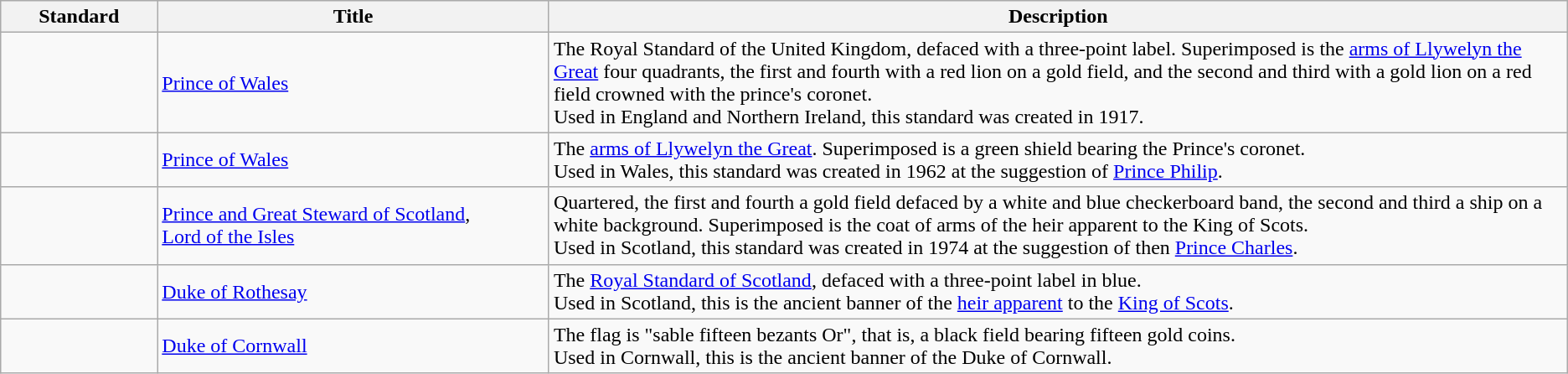<table class="wikitable">
<tr style="background:#efefef;">
<th style="width:10%;">Standard</th>
<th style="width:25%;">Title</th>
<th style="width:65%;">Description</th>
</tr>
<tr>
<td></td>
<td><a href='#'>Prince of Wales</a></td>
<td>The Royal Standard of the United Kingdom, defaced with a three-point label. Superimposed is the <a href='#'>arms of Llywelyn the Great</a> four quadrants, the first and fourth with a red lion on a gold field, and the second and third with a gold lion on a red field crowned with the prince's coronet.<br>Used in England and Northern Ireland, this standard was created in 1917.</td>
</tr>
<tr>
<td></td>
<td><a href='#'>Prince of Wales</a></td>
<td>The <a href='#'>arms of Llywelyn the Great</a>. Superimposed is a green shield bearing the Prince's coronet.<br>Used in Wales, this standard was created in 1962 at the suggestion of <a href='#'>Prince Philip</a>.</td>
</tr>
<tr>
<td></td>
<td><a href='#'>Prince and Great Steward of Scotland</a>, <br> <a href='#'>Lord of the Isles</a></td>
<td>Quartered, the first and fourth a gold field defaced by a white and blue checkerboard band, the second and third a ship on a white background. Superimposed is the coat of arms of the heir apparent to the King of Scots.<br>Used in Scotland, this standard was created in 1974 at the suggestion of then <a href='#'>Prince Charles</a>.</td>
</tr>
<tr>
<td></td>
<td><a href='#'>Duke of Rothesay</a></td>
<td>The <a href='#'>Royal Standard of Scotland</a>, defaced with a three-point label in blue.<br>Used in Scotland, this is the ancient banner of the <a href='#'>heir apparent</a> to the <a href='#'>King of Scots</a>.</td>
</tr>
<tr>
<td></td>
<td><a href='#'>Duke of Cornwall</a></td>
<td>The flag is "sable fifteen bezants Or", that is, a black field bearing fifteen gold coins.<br>Used in Cornwall, this is the ancient banner of the Duke of Cornwall.</td>
</tr>
</table>
